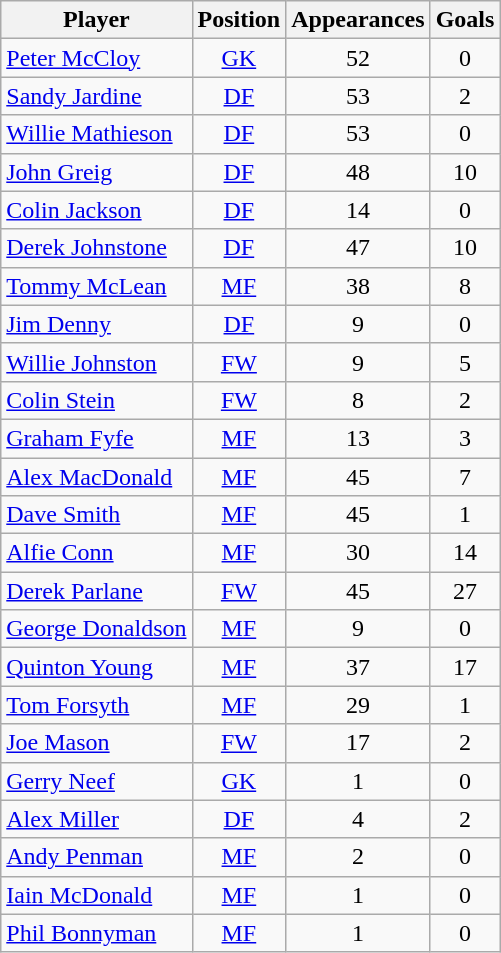<table class="wikitable sortable" style="text-align: center;">
<tr>
<th>Player</th>
<th>Position</th>
<th>Appearances</th>
<th>Goals</th>
</tr>
<tr>
<td align="left"> <a href='#'>Peter McCloy</a></td>
<td><a href='#'>GK</a></td>
<td>52</td>
<td>0</td>
</tr>
<tr>
<td align="left"> <a href='#'>Sandy Jardine</a></td>
<td><a href='#'>DF</a></td>
<td>53</td>
<td>2</td>
</tr>
<tr>
<td align="left"> <a href='#'>Willie Mathieson</a></td>
<td><a href='#'>DF</a></td>
<td>53</td>
<td>0</td>
</tr>
<tr>
<td align="left"> <a href='#'>John Greig</a></td>
<td><a href='#'>DF</a></td>
<td>48</td>
<td>10</td>
</tr>
<tr>
<td align="left"> <a href='#'>Colin Jackson</a></td>
<td><a href='#'>DF</a></td>
<td>14</td>
<td>0</td>
</tr>
<tr>
<td align="left"> <a href='#'>Derek Johnstone</a></td>
<td><a href='#'>DF</a></td>
<td>47</td>
<td>10</td>
</tr>
<tr>
<td align="left"> <a href='#'>Tommy McLean</a></td>
<td><a href='#'>MF</a></td>
<td>38</td>
<td>8</td>
</tr>
<tr>
<td align="left"> <a href='#'>Jim Denny</a></td>
<td><a href='#'>DF</a></td>
<td>9</td>
<td>0</td>
</tr>
<tr>
<td align="left"> <a href='#'>Willie Johnston</a></td>
<td><a href='#'>FW</a></td>
<td>9</td>
<td>5</td>
</tr>
<tr>
<td align="left"> <a href='#'>Colin Stein</a></td>
<td><a href='#'>FW</a></td>
<td>8</td>
<td>2</td>
</tr>
<tr>
<td align="left"> <a href='#'>Graham Fyfe</a></td>
<td><a href='#'>MF</a></td>
<td>13</td>
<td>3</td>
</tr>
<tr>
<td align="left"> <a href='#'>Alex MacDonald</a></td>
<td><a href='#'>MF</a></td>
<td>45</td>
<td>7</td>
</tr>
<tr>
<td align="left"> <a href='#'>Dave Smith</a></td>
<td><a href='#'>MF</a></td>
<td>45</td>
<td>1</td>
</tr>
<tr>
<td align="left"> <a href='#'>Alfie Conn</a></td>
<td><a href='#'>MF</a></td>
<td>30</td>
<td>14</td>
</tr>
<tr>
<td align="left"> <a href='#'>Derek Parlane</a></td>
<td><a href='#'>FW</a></td>
<td>45</td>
<td>27</td>
</tr>
<tr>
<td align="left"> <a href='#'>George Donaldson</a></td>
<td><a href='#'>MF</a></td>
<td>9</td>
<td>0</td>
</tr>
<tr>
<td align="left"> <a href='#'>Quinton Young</a></td>
<td><a href='#'>MF</a></td>
<td>37</td>
<td>17</td>
</tr>
<tr>
<td align="left"> <a href='#'>Tom Forsyth</a></td>
<td><a href='#'>MF</a></td>
<td>29</td>
<td>1</td>
</tr>
<tr>
<td align="left"> <a href='#'>Joe Mason</a></td>
<td><a href='#'>FW</a></td>
<td>17</td>
<td>2</td>
</tr>
<tr>
<td align="left"> <a href='#'>Gerry Neef</a></td>
<td><a href='#'>GK</a></td>
<td>1</td>
<td>0</td>
</tr>
<tr>
<td align="left"> <a href='#'>Alex Miller</a></td>
<td><a href='#'>DF</a></td>
<td>4</td>
<td>2</td>
</tr>
<tr>
<td align="left"> <a href='#'>Andy Penman</a></td>
<td><a href='#'>MF</a></td>
<td>2</td>
<td>0</td>
</tr>
<tr>
<td align="left"> <a href='#'>Iain McDonald</a></td>
<td><a href='#'>MF</a></td>
<td>1</td>
<td>0</td>
</tr>
<tr>
<td align="left"> <a href='#'>Phil Bonnyman</a></td>
<td><a href='#'>MF</a></td>
<td>1</td>
<td>0</td>
</tr>
</table>
